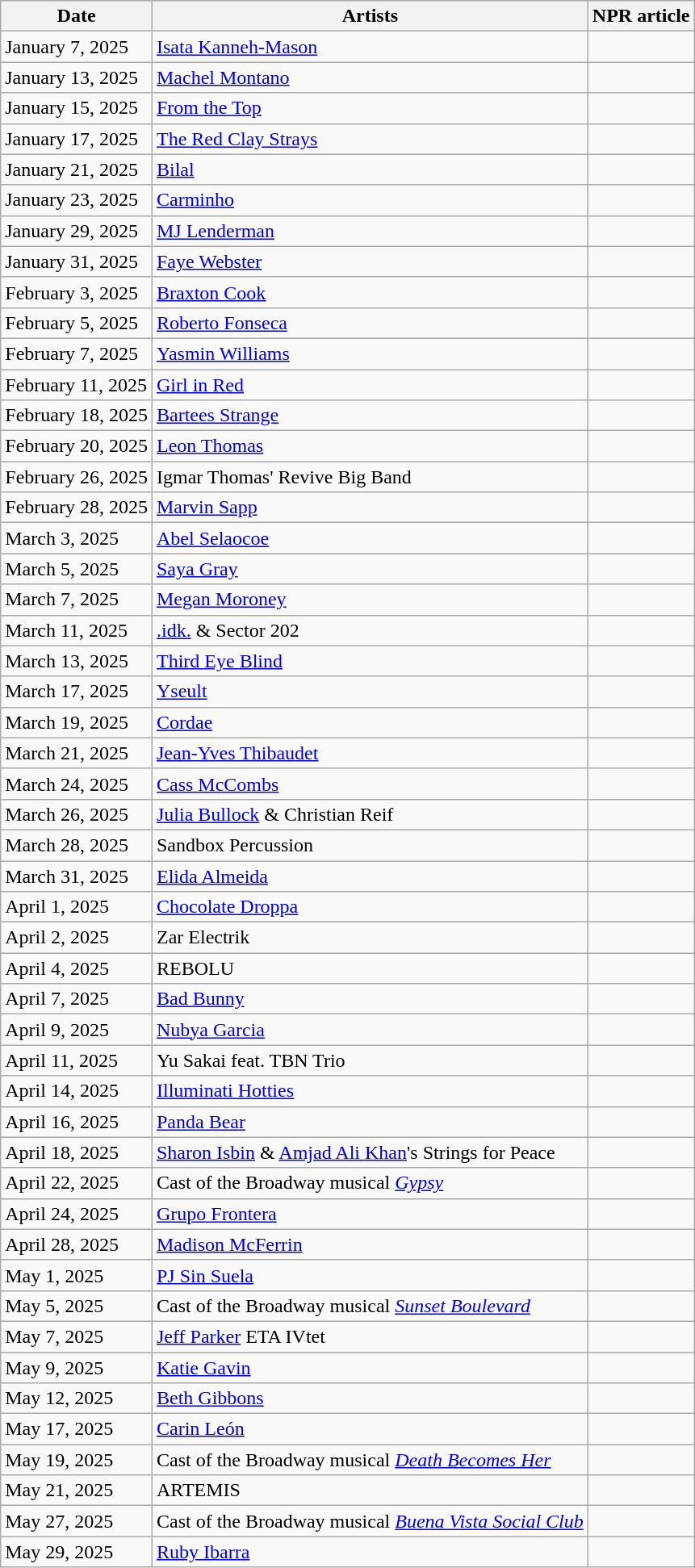<table class="wikitable sortable mw-collapsible mw-collapsed">
<tr>
<th scope="col" data-sort-type="usLongDate">Date</th>
<th scope="col">Artists</th>
<th scope="col" class="unsortable">NPR article</th>
</tr>
<tr>
<td>January 7, 2025</td>
<td><a href='#'>Isata Kanneh-Mason</a></td>
<td></td>
</tr>
<tr>
<td>January 13, 2025</td>
<td><a href='#'>Machel Montano</a></td>
<td></td>
</tr>
<tr>
<td>January 15, 2025</td>
<td><a href='#'>From the Top</a></td>
<td></td>
</tr>
<tr>
<td>January 17, 2025</td>
<td><a href='#'>The Red Clay Strays</a></td>
<td></td>
</tr>
<tr>
<td>January 21, 2025</td>
<td><a href='#'>Bilal</a></td>
<td></td>
</tr>
<tr>
<td>January 23, 2025</td>
<td><a href='#'>Carminho</a></td>
<td></td>
</tr>
<tr>
<td>January 29, 2025</td>
<td><a href='#'>MJ Lenderman</a></td>
<td></td>
</tr>
<tr>
<td>January 31, 2025</td>
<td><a href='#'>Faye Webster</a></td>
<td></td>
</tr>
<tr>
<td>February 3, 2025</td>
<td><a href='#'>Braxton Cook</a></td>
<td></td>
</tr>
<tr>
<td>February 5, 2025</td>
<td><a href='#'>Roberto Fonseca</a></td>
<td></td>
</tr>
<tr>
<td>February 7, 2025</td>
<td><a href='#'>Yasmin Williams</a></td>
<td></td>
</tr>
<tr>
<td>February 11, 2025</td>
<td><a href='#'>Girl in Red</a></td>
<td></td>
</tr>
<tr>
<td>February 18, 2025</td>
<td><a href='#'>Bartees Strange</a></td>
<td></td>
</tr>
<tr>
<td>February 20, 2025</td>
<td><a href='#'>Leon Thomas</a></td>
<td></td>
</tr>
<tr>
<td>February 26, 2025</td>
<td>Igmar Thomas' Revive Big Band</td>
<td></td>
</tr>
<tr>
<td>February 28, 2025</td>
<td><a href='#'>Marvin Sapp</a></td>
<td></td>
</tr>
<tr>
<td>March 3, 2025</td>
<td><a href='#'>Abel Selaocoe</a></td>
<td></td>
</tr>
<tr>
<td>March 5, 2025</td>
<td><a href='#'>Saya Gray</a></td>
<td></td>
</tr>
<tr>
<td>March 7, 2025</td>
<td><a href='#'>Megan Moroney</a></td>
<td></td>
</tr>
<tr>
<td>March 11, 2025</td>
<td><a href='#'>.idk.</a> & Sector 202</td>
<td></td>
</tr>
<tr>
<td>March 13, 2025</td>
<td><a href='#'>Third Eye Blind</a></td>
<td></td>
</tr>
<tr>
<td>March 17, 2025</td>
<td><a href='#'>Yseult</a></td>
<td></td>
</tr>
<tr>
<td>March 19, 2025</td>
<td><a href='#'>Cordae</a></td>
<td></td>
</tr>
<tr>
<td>March 21, 2025</td>
<td><a href='#'>Jean-Yves Thibaudet</a></td>
<td></td>
</tr>
<tr>
<td>March 24, 2025</td>
<td><a href='#'>Cass McCombs</a></td>
<td></td>
</tr>
<tr>
<td>March 26, 2025</td>
<td><a href='#'>Julia Bullock</a> & Christian Reif</td>
<td></td>
</tr>
<tr>
<td>March 28, 2025</td>
<td>Sandbox Percussion</td>
<td></td>
</tr>
<tr>
<td>March 31, 2025</td>
<td><a href='#'>Elida Almeida</a></td>
<td></td>
</tr>
<tr>
<td>April 1, 2025</td>
<td><a href='#'>Chocolate Droppa</a></td>
<td></td>
</tr>
<tr>
<td>April 2, 2025</td>
<td>Zar Electrik</td>
<td></td>
</tr>
<tr>
<td>April 4, 2025</td>
<td>REBOLU</td>
<td></td>
</tr>
<tr>
<td>April 7, 2025</td>
<td><a href='#'>Bad Bunny</a></td>
<td></td>
</tr>
<tr>
<td>April 9, 2025</td>
<td><a href='#'>Nubya Garcia</a></td>
<td></td>
</tr>
<tr>
<td>April 11, 2025</td>
<td>Yu Sakai feat. TBN Trio</td>
<td></td>
</tr>
<tr>
<td>April 14, 2025</td>
<td><a href='#'>Illuminati Hotties</a></td>
<td></td>
</tr>
<tr>
<td>April 16, 2025</td>
<td><a href='#'>Panda Bear</a></td>
<td></td>
</tr>
<tr>
<td>April 18, 2025</td>
<td><a href='#'>Sharon Isbin</a> & <a href='#'>Amjad Ali Khan</a>'s Strings for Peace</td>
<td></td>
</tr>
<tr>
<td>April 22, 2025</td>
<td>Cast of the Broadway musical <a href='#'><em>Gypsy</em></a></td>
<td></td>
</tr>
<tr>
<td>April 24, 2025</td>
<td><a href='#'>Grupo Frontera</a></td>
<td></td>
</tr>
<tr>
<td>April 28, 2025</td>
<td><a href='#'>Madison McFerrin</a></td>
<td></td>
</tr>
<tr>
<td>May 1, 2025</td>
<td><a href='#'>PJ Sin Suela</a></td>
<td></td>
</tr>
<tr>
<td>May 5, 2025</td>
<td>Cast of the Broadway musical <em><a href='#'>Sunset Boulevard</a></em></td>
<td></td>
</tr>
<tr>
<td>May 7, 2025</td>
<td><a href='#'>Jeff Parker</a> ETA IVtet</td>
<td></td>
</tr>
<tr>
<td>May 9, 2025</td>
<td><a href='#'>Katie Gavin</a></td>
<td></td>
</tr>
<tr>
<td>May 12, 2025</td>
<td><a href='#'>Beth Gibbons</a></td>
<td></td>
</tr>
<tr>
<td>May 17, 2025</td>
<td><a href='#'>Carin León</a></td>
<td></td>
</tr>
<tr>
<td>May 19, 2025</td>
<td>Cast of the Broadway musical <a href='#'><em>Death Becomes Her</em></a></td>
<td></td>
</tr>
<tr>
<td>May 21, 2025</td>
<td>ARTEMIS</td>
<td></td>
</tr>
<tr>
<td>May 27, 2025</td>
<td>Cast of the Broadway musical <em><a href='#'>Buena Vista Social Club</a></em></td>
<td></td>
</tr>
<tr>
<td>May 29, 2025</td>
<td><a href='#'>Ruby Ibarra</a></td>
<td></td>
</tr>
</table>
